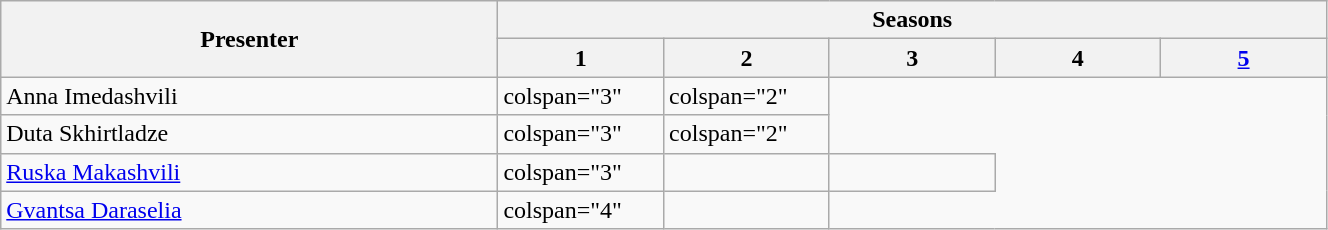<table class="wikitable" width="70%">
<tr>
<th rowspan="2" width="30%">Presenter</th>
<th colspan="5">Seasons</th>
</tr>
<tr>
<th width="10%">1</th>
<th width="10%">2</th>
<th width="10%">3</th>
<th width="10%">4</th>
<th width="10%"><a href='#'>5</a></th>
</tr>
<tr>
<td>Anna Imedashvili</td>
<td>colspan="3" </td>
<td>colspan="2" </td>
</tr>
<tr>
<td>Duta Skhirtladze</td>
<td>colspan="3" </td>
<td>colspan="2" </td>
</tr>
<tr>
<td><a href='#'>Ruska Makashvili</a></td>
<td>colspan="3" </td>
<td></td>
<td></td>
</tr>
<tr>
<td><a href='#'>Gvantsa Daraselia</a></td>
<td>colspan="4" </td>
<td></td>
</tr>
</table>
